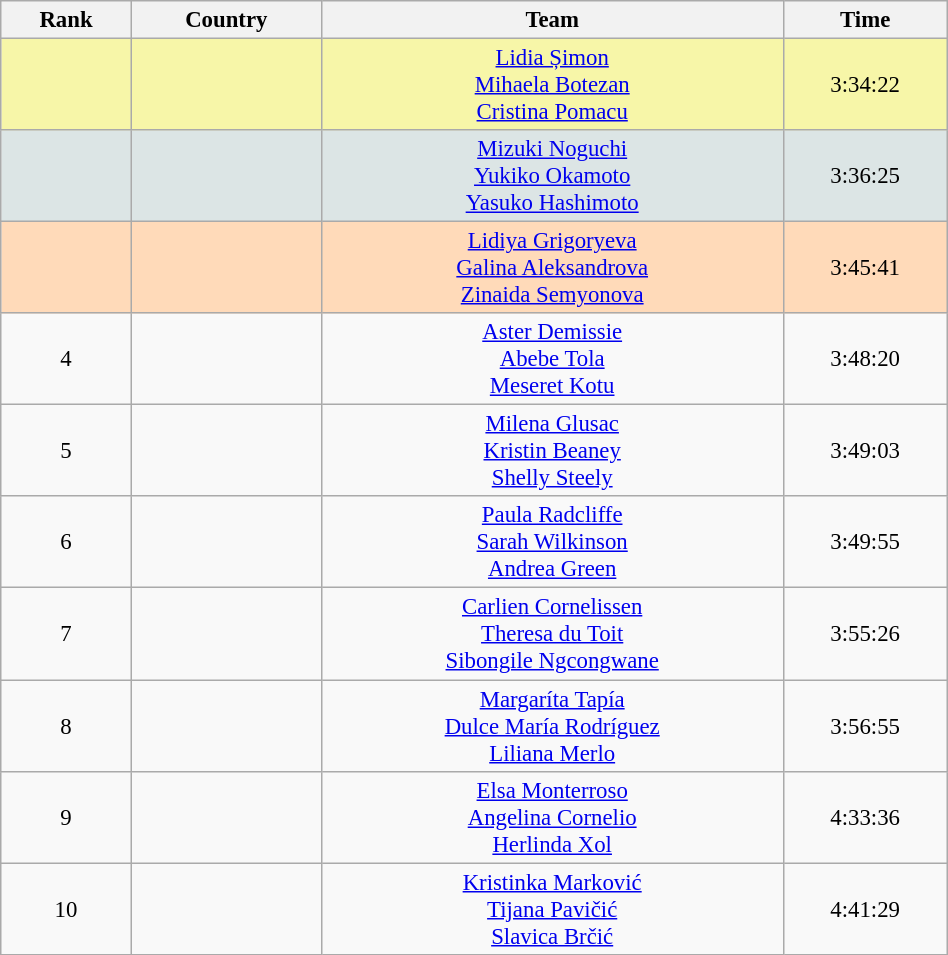<table class="wikitable sortable" style=" text-align:center; font-size:95%;" width="50%">
<tr>
<th>Rank</th>
<th>Country</th>
<th>Team</th>
<th>Time</th>
</tr>
<tr bgcolor="#F7F6A8">
<td align=center></td>
<td></td>
<td><a href='#'>Lidia Șimon</a><br><a href='#'>Mihaela Botezan</a><br><a href='#'>Cristina Pomacu</a></td>
<td>3:34:22</td>
</tr>
<tr bgcolor="#DCE5E5">
<td align=center></td>
<td></td>
<td><a href='#'>Mizuki Noguchi</a><br><a href='#'>Yukiko Okamoto</a><br><a href='#'>Yasuko Hashimoto</a></td>
<td>3:36:25</td>
</tr>
<tr bgcolor="#FFDAB9">
<td align=center></td>
<td></td>
<td><a href='#'>Lidiya Grigoryeva</a><br><a href='#'>Galina Aleksandrova</a><br><a href='#'>Zinaida Semyonova</a></td>
<td>3:45:41</td>
</tr>
<tr>
<td align=center>4</td>
<td></td>
<td><a href='#'>Aster Demissie</a><br><a href='#'>Abebe Tola</a><br><a href='#'>Meseret Kotu</a></td>
<td>3:48:20</td>
</tr>
<tr>
<td align=center>5</td>
<td></td>
<td><a href='#'>Milena Glusac</a><br><a href='#'>Kristin Beaney</a><br><a href='#'>Shelly Steely</a></td>
<td>3:49:03</td>
</tr>
<tr>
<td align=center>6</td>
<td></td>
<td><a href='#'>Paula Radcliffe</a><br><a href='#'>Sarah Wilkinson</a><br><a href='#'>Andrea Green</a></td>
<td>3:49:55</td>
</tr>
<tr>
<td align=center>7</td>
<td></td>
<td><a href='#'>Carlien Cornelissen</a><br><a href='#'>Theresa du Toit</a><br><a href='#'>Sibongile Ngcongwane</a></td>
<td>3:55:26</td>
</tr>
<tr>
<td align=center>8</td>
<td></td>
<td><a href='#'>Margaríta Tapía</a><br><a href='#'>Dulce María Rodríguez</a><br><a href='#'>Liliana Merlo</a></td>
<td>3:56:55</td>
</tr>
<tr>
<td align=center>9</td>
<td></td>
<td><a href='#'>Elsa Monterroso</a><br><a href='#'>Angelina Cornelio</a><br><a href='#'>Herlinda Xol</a></td>
<td>4:33:36</td>
</tr>
<tr>
<td align=center>10</td>
<td></td>
<td><a href='#'>Kristinka Marković</a><br><a href='#'>Tijana Pavičić</a><br><a href='#'>Slavica Brčić</a></td>
<td>4:41:29</td>
</tr>
</table>
